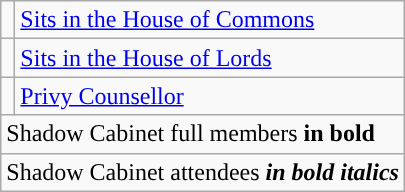<table class="wikitable">
<tr>
<td style="background: "></td>
<td><a href='#'>Sits in the House of Commons</a></td>
</tr>
<tr>
<td style="background: "></td>
<td><a href='#'>Sits in the House of Lords</a></td>
</tr>
<tr>
<td style="background: "></td>
<td><a href='#'>Privy Counsellor</a></td>
</tr>
<tr>
<td colspan="2">Shadow Cabinet full members <strong>in bold</strong></td>
</tr>
<tr>
<td colspan="2">Shadow Cabinet attendees <strong><em>in bold italics</em></strong></td>
</tr>
</table>
